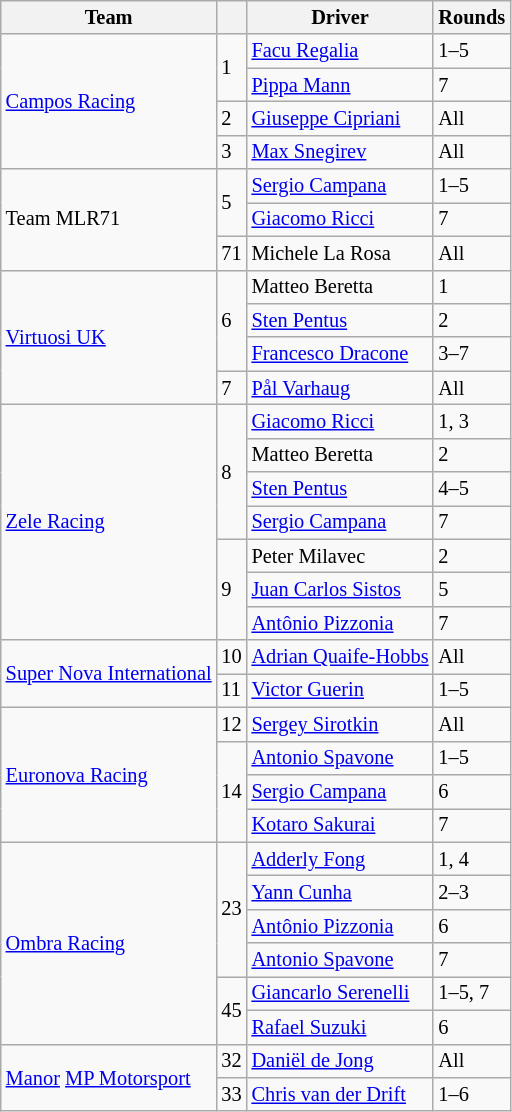<table class="wikitable" style="font-size: 85%">
<tr>
<th>Team</th>
<th></th>
<th>Driver</th>
<th>Rounds</th>
</tr>
<tr>
<td rowspan=4> <a href='#'>Campos Racing</a></td>
<td rowspan=2>1</td>
<td> <a href='#'>Facu Regalia</a></td>
<td>1–5</td>
</tr>
<tr>
<td> <a href='#'>Pippa Mann</a></td>
<td>7</td>
</tr>
<tr>
<td>2</td>
<td> <a href='#'>Giuseppe Cipriani</a></td>
<td>All</td>
</tr>
<tr>
<td>3</td>
<td> <a href='#'>Max Snegirev</a></td>
<td>All</td>
</tr>
<tr>
<td rowspan=3> Team MLR71</td>
<td rowspan=2>5</td>
<td> <a href='#'>Sergio Campana</a></td>
<td>1–5</td>
</tr>
<tr>
<td> <a href='#'>Giacomo Ricci</a></td>
<td>7</td>
</tr>
<tr>
<td>71</td>
<td> Michele La Rosa</td>
<td>All</td>
</tr>
<tr>
<td rowspan=4> <a href='#'>Virtuosi UK</a></td>
<td rowspan=3>6</td>
<td> Matteo Beretta</td>
<td>1</td>
</tr>
<tr>
<td> <a href='#'>Sten Pentus</a></td>
<td>2</td>
</tr>
<tr>
<td> <a href='#'>Francesco Dracone</a></td>
<td>3–7</td>
</tr>
<tr>
<td>7</td>
<td> <a href='#'>Pål Varhaug</a></td>
<td>All</td>
</tr>
<tr>
<td rowspan=7> <a href='#'>Zele Racing</a></td>
<td rowspan=4>8</td>
<td> <a href='#'>Giacomo Ricci</a></td>
<td>1, 3</td>
</tr>
<tr>
<td> Matteo Beretta</td>
<td>2</td>
</tr>
<tr>
<td> <a href='#'>Sten Pentus</a></td>
<td>4–5</td>
</tr>
<tr>
<td> <a href='#'>Sergio Campana</a></td>
<td>7</td>
</tr>
<tr>
<td rowspan=3>9</td>
<td> Peter Milavec</td>
<td>2</td>
</tr>
<tr>
<td> <a href='#'>Juan Carlos Sistos</a></td>
<td>5</td>
</tr>
<tr>
<td> <a href='#'>Antônio Pizzonia</a></td>
<td>7</td>
</tr>
<tr>
<td rowspan=2 nowrap> <a href='#'>Super Nova International</a></td>
<td>10</td>
<td nowrap> <a href='#'>Adrian Quaife-Hobbs</a></td>
<td>All</td>
</tr>
<tr>
<td>11</td>
<td> <a href='#'>Victor Guerin</a></td>
<td>1–5</td>
</tr>
<tr>
<td rowspan=4> <a href='#'>Euronova Racing</a></td>
<td>12</td>
<td> <a href='#'>Sergey Sirotkin</a></td>
<td>All</td>
</tr>
<tr>
<td rowspan=3>14</td>
<td> <a href='#'>Antonio Spavone</a></td>
<td>1–5</td>
</tr>
<tr>
<td> <a href='#'>Sergio Campana</a></td>
<td>6</td>
</tr>
<tr>
<td> <a href='#'>Kotaro Sakurai</a></td>
<td>7</td>
</tr>
<tr>
<td rowspan=6> <a href='#'>Ombra Racing</a></td>
<td rowspan=4>23</td>
<td> <a href='#'>Adderly Fong</a></td>
<td>1, 4</td>
</tr>
<tr>
<td> <a href='#'>Yann Cunha</a></td>
<td>2–3</td>
</tr>
<tr>
<td> <a href='#'>Antônio Pizzonia</a></td>
<td>6</td>
</tr>
<tr>
<td> <a href='#'>Antonio Spavone</a></td>
<td>7</td>
</tr>
<tr>
<td rowspan=2>45</td>
<td> <a href='#'>Giancarlo Serenelli</a></td>
<td>1–5, 7</td>
</tr>
<tr>
<td> <a href='#'>Rafael Suzuki</a></td>
<td>6</td>
</tr>
<tr>
<td rowspan=2> <a href='#'>Manor</a> <a href='#'>MP Motorsport</a></td>
<td>32</td>
<td> <a href='#'>Daniël de Jong</a></td>
<td>All</td>
</tr>
<tr>
<td>33</td>
<td> <a href='#'>Chris van der Drift</a></td>
<td>1–6</td>
</tr>
</table>
